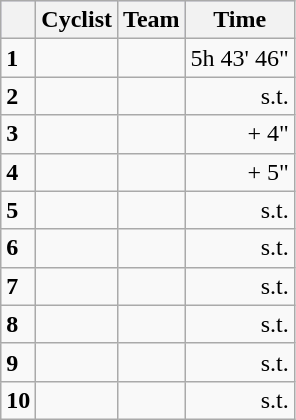<table class="wikitable">
<tr style="background:#ccccff;">
<th></th>
<th>Cyclist</th>
<th>Team</th>
<th>Time</th>
</tr>
<tr>
<td><strong>1</strong></td>
<td></td>
<td></td>
<td align=right>5h 43' 46"</td>
</tr>
<tr>
<td><strong>2</strong></td>
<td></td>
<td></td>
<td align=right>s.t.</td>
</tr>
<tr>
<td><strong>3</strong></td>
<td></td>
<td></td>
<td align=right>+ 4"</td>
</tr>
<tr>
<td><strong>4</strong></td>
<td></td>
<td></td>
<td align=right>+ 5"</td>
</tr>
<tr>
<td><strong>5</strong></td>
<td></td>
<td></td>
<td align=right>s.t.</td>
</tr>
<tr>
<td><strong>6</strong></td>
<td></td>
<td></td>
<td align=right>s.t.</td>
</tr>
<tr>
<td><strong>7</strong></td>
<td></td>
<td></td>
<td align=right>s.t.</td>
</tr>
<tr>
<td><strong>8</strong></td>
<td></td>
<td></td>
<td align=right>s.t.</td>
</tr>
<tr>
<td><strong>9</strong></td>
<td></td>
<td></td>
<td align=right>s.t.</td>
</tr>
<tr>
<td><strong>10</strong></td>
<td></td>
<td></td>
<td align=right>s.t.</td>
</tr>
</table>
